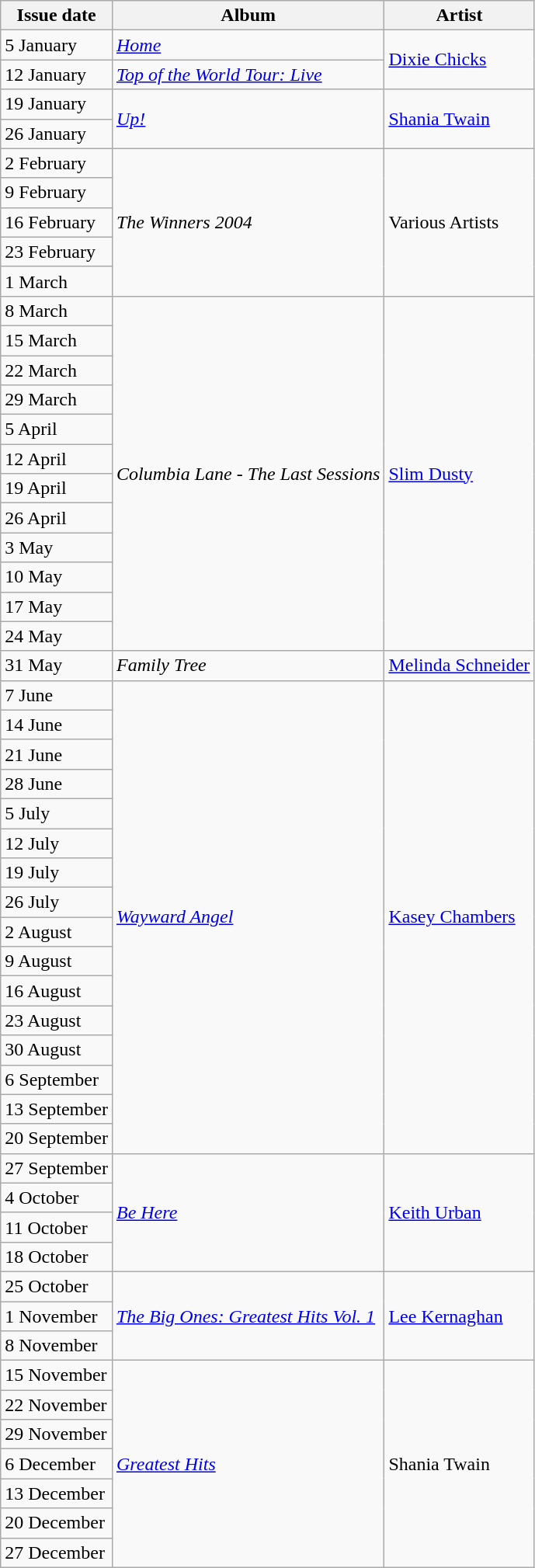<table class=wikitable>
<tr>
<th>Issue date</th>
<th>Album</th>
<th>Artist</th>
</tr>
<tr>
<td>5 January</td>
<td><em><a href='#'>Home</a></em></td>
<td rowspan="2"><a href='#'>Dixie Chicks</a></td>
</tr>
<tr>
<td>12 January</td>
<td><em><a href='#'>Top of the World Tour: Live</a></em></td>
</tr>
<tr>
<td>19 January</td>
<td rowspan="2"><em><a href='#'>Up!</a></em></td>
<td rowspan="2"><a href='#'>Shania Twain</a></td>
</tr>
<tr>
<td>26 January</td>
</tr>
<tr>
<td>2 February</td>
<td rowspan="5"><em>The Winners 2004</em></td>
<td rowspan="5">Various Artists</td>
</tr>
<tr>
<td>9 February</td>
</tr>
<tr>
<td>16 February</td>
</tr>
<tr>
<td>23 February</td>
</tr>
<tr>
<td>1 March</td>
</tr>
<tr>
<td>8 March</td>
<td rowspan="12"><em> Columbia Lane - The Last Sessions</em></td>
<td rowspan="12"><a href='#'>Slim Dusty</a></td>
</tr>
<tr>
<td>15 March</td>
</tr>
<tr>
<td>22 March</td>
</tr>
<tr>
<td>29 March</td>
</tr>
<tr>
<td>5 April</td>
</tr>
<tr>
<td>12 April</td>
</tr>
<tr>
<td>19 April</td>
</tr>
<tr>
<td>26 April</td>
</tr>
<tr>
<td>3 May</td>
</tr>
<tr>
<td>10 May</td>
</tr>
<tr>
<td>17 May</td>
</tr>
<tr>
<td>24 May</td>
</tr>
<tr>
<td>31 May</td>
<td><em>Family Tree</em></td>
<td><a href='#'>Melinda Schneider</a></td>
</tr>
<tr>
<td>7 June</td>
<td rowspan="16"><em><a href='#'>Wayward Angel</a></em></td>
<td rowspan="16"><a href='#'>Kasey Chambers</a></td>
</tr>
<tr>
<td>14 June</td>
</tr>
<tr>
<td>21 June</td>
</tr>
<tr>
<td>28 June</td>
</tr>
<tr>
<td>5 July</td>
</tr>
<tr>
<td>12 July</td>
</tr>
<tr>
<td>19 July</td>
</tr>
<tr>
<td>26 July</td>
</tr>
<tr>
<td>2 August</td>
</tr>
<tr>
<td>9 August</td>
</tr>
<tr>
<td>16 August</td>
</tr>
<tr>
<td>23 August</td>
</tr>
<tr>
<td>30 August</td>
</tr>
<tr>
<td>6 September</td>
</tr>
<tr>
<td>13 September</td>
</tr>
<tr>
<td>20 September</td>
</tr>
<tr>
<td>27 September</td>
<td rowspan="4"><em><a href='#'>Be Here</a></em></td>
<td rowspan="4"><a href='#'>Keith Urban</a></td>
</tr>
<tr>
<td>4 October</td>
</tr>
<tr>
<td>11 October</td>
</tr>
<tr>
<td>18 October</td>
</tr>
<tr>
<td>25 October</td>
<td rowspan="3"><em><a href='#'>The Big Ones: Greatest Hits Vol. 1</a></em></td>
<td rowspan="3"><a href='#'>Lee Kernaghan</a></td>
</tr>
<tr>
<td>1 November</td>
</tr>
<tr>
<td>8 November</td>
</tr>
<tr>
<td>15 November</td>
<td rowspan="7"><em><a href='#'>Greatest Hits</a></em></td>
<td rowspan="7">Shania Twain</td>
</tr>
<tr>
<td>22 November</td>
</tr>
<tr>
<td>29 November</td>
</tr>
<tr>
<td>6 December</td>
</tr>
<tr>
<td>13 December</td>
</tr>
<tr>
<td>20 December</td>
</tr>
<tr>
<td>27 December</td>
</tr>
</table>
